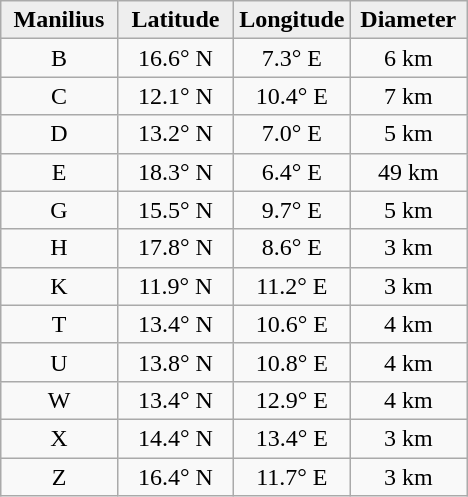<table class="wikitable">
<tr>
<th width="25%" style="background:#eeeeee;">Manilius</th>
<th width="25%" style="background:#eeeeee;">Latitude</th>
<th width="25%" style="background:#eeeeee;">Longitude</th>
<th width="25%" style="background:#eeeeee;">Diameter</th>
</tr>
<tr>
<td align="center">B</td>
<td align="center">16.6° N</td>
<td align="center">7.3° E</td>
<td align="center">6 km</td>
</tr>
<tr>
<td align="center">C</td>
<td align="center">12.1° N</td>
<td align="center">10.4° E</td>
<td align="center">7 km</td>
</tr>
<tr>
<td align="center">D</td>
<td align="center">13.2° N</td>
<td align="center">7.0° E</td>
<td align="center">5 km</td>
</tr>
<tr>
<td align="center">E</td>
<td align="center">18.3° N</td>
<td align="center">6.4° E</td>
<td align="center">49 km</td>
</tr>
<tr>
<td align="center">G</td>
<td align="center">15.5° N</td>
<td align="center">9.7° E</td>
<td align="center">5 km</td>
</tr>
<tr>
<td align="center">H</td>
<td align="center">17.8° N</td>
<td align="center">8.6° E</td>
<td align="center">3 km</td>
</tr>
<tr>
<td align="center">K</td>
<td align="center">11.9° N</td>
<td align="center">11.2° E</td>
<td align="center">3 km</td>
</tr>
<tr>
<td align="center">T</td>
<td align="center">13.4° N</td>
<td align="center">10.6° E</td>
<td align="center">4 km</td>
</tr>
<tr>
<td align="center">U</td>
<td align="center">13.8° N</td>
<td align="center">10.8° E</td>
<td align="center">4 km</td>
</tr>
<tr>
<td align="center">W</td>
<td align="center">13.4° N</td>
<td align="center">12.9° E</td>
<td align="center">4 km</td>
</tr>
<tr>
<td align="center">X</td>
<td align="center">14.4° N</td>
<td align="center">13.4° E</td>
<td align="center">3 km</td>
</tr>
<tr>
<td align="center">Z</td>
<td align="center">16.4° N</td>
<td align="center">11.7° E</td>
<td align="center">3 km</td>
</tr>
</table>
